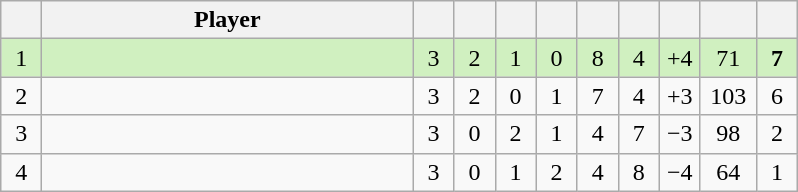<table class="wikitable" style="text-align:center; margin: 1em auto 1em auto, align:left">
<tr>
<th width=20></th>
<th width=240>Player</th>
<th width=20></th>
<th width=20></th>
<th width=20></th>
<th width=20></th>
<th width=20></th>
<th width=20></th>
<th width=20></th>
<th width=30></th>
<th width=20></th>
</tr>
<tr style="background:#D0F0C0;">
<td>1</td>
<td align=left></td>
<td>3</td>
<td>2</td>
<td>1</td>
<td>0</td>
<td>8</td>
<td>4</td>
<td>+4</td>
<td>71</td>
<td><strong>7</strong></td>
</tr>
<tr style=>
<td>2</td>
<td align=left></td>
<td>3</td>
<td>2</td>
<td>0</td>
<td>1</td>
<td>7</td>
<td>4</td>
<td>+3</td>
<td>103</td>
<td>6</td>
</tr>
<tr style=>
<td>3</td>
<td align=left></td>
<td>3</td>
<td>0</td>
<td>2</td>
<td>1</td>
<td>4</td>
<td>7</td>
<td>−3</td>
<td>98</td>
<td>2</td>
</tr>
<tr style=>
<td>4</td>
<td align=left></td>
<td>3</td>
<td>0</td>
<td>1</td>
<td>2</td>
<td>4</td>
<td>8</td>
<td>−4</td>
<td>64</td>
<td>1</td>
</tr>
</table>
